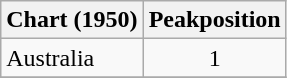<table class="wikitable">
<tr>
<th>Chart (1950)</th>
<th>Peakposition</th>
</tr>
<tr>
<td>Australia</td>
<td align="center">1</td>
</tr>
<tr>
</tr>
</table>
